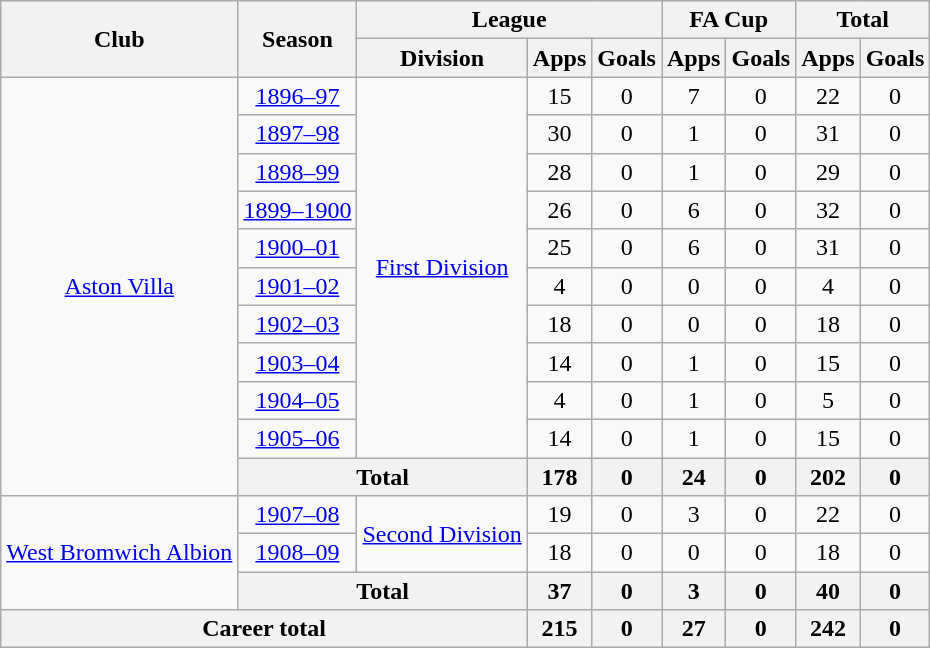<table class="wikitable" style="text-align: center;">
<tr>
<th rowspan="2">Club</th>
<th rowspan="2">Season</th>
<th colspan="3">League</th>
<th colspan="2">FA Cup</th>
<th colspan="2">Total</th>
</tr>
<tr>
<th>Division</th>
<th>Apps</th>
<th>Goals</th>
<th>Apps</th>
<th>Goals</th>
<th>Apps</th>
<th>Goals</th>
</tr>
<tr>
<td rowspan="11"><a href='#'>Aston Villa</a></td>
<td><a href='#'>1896–97</a></td>
<td rowspan="10"><a href='#'>First Division</a></td>
<td>15</td>
<td>0</td>
<td>7</td>
<td>0</td>
<td>22</td>
<td>0</td>
</tr>
<tr>
<td><a href='#'>1897–98</a></td>
<td>30</td>
<td>0</td>
<td>1</td>
<td>0</td>
<td>31</td>
<td>0</td>
</tr>
<tr>
<td><a href='#'>1898–99</a></td>
<td>28</td>
<td>0</td>
<td>1</td>
<td>0</td>
<td>29</td>
<td>0</td>
</tr>
<tr>
<td><a href='#'>1899–1900</a></td>
<td>26</td>
<td>0</td>
<td>6</td>
<td>0</td>
<td>32</td>
<td>0</td>
</tr>
<tr>
<td><a href='#'>1900–01</a></td>
<td>25</td>
<td>0</td>
<td>6</td>
<td>0</td>
<td>31</td>
<td>0</td>
</tr>
<tr>
<td><a href='#'>1901–02</a></td>
<td>4</td>
<td>0</td>
<td>0</td>
<td>0</td>
<td>4</td>
<td>0</td>
</tr>
<tr>
<td><a href='#'>1902–03</a></td>
<td>18</td>
<td>0</td>
<td>0</td>
<td>0</td>
<td>18</td>
<td>0</td>
</tr>
<tr>
<td><a href='#'>1903–04</a></td>
<td>14</td>
<td>0</td>
<td>1</td>
<td>0</td>
<td>15</td>
<td>0</td>
</tr>
<tr>
<td><a href='#'>1904–05</a></td>
<td>4</td>
<td>0</td>
<td>1</td>
<td>0</td>
<td>5</td>
<td>0</td>
</tr>
<tr>
<td><a href='#'>1905–06</a></td>
<td>14</td>
<td>0</td>
<td>1</td>
<td>0</td>
<td>15</td>
<td>0</td>
</tr>
<tr>
<th colspan="2">Total</th>
<th>178</th>
<th>0</th>
<th>24</th>
<th>0</th>
<th>202</th>
<th>0</th>
</tr>
<tr>
<td rowspan="3"><a href='#'>West Bromwich Albion</a></td>
<td><a href='#'>1907–08</a></td>
<td rowspan="2"><a href='#'>Second Division</a></td>
<td>19</td>
<td>0</td>
<td>3</td>
<td>0</td>
<td>22</td>
<td>0</td>
</tr>
<tr>
<td><a href='#'>1908–09</a></td>
<td>18</td>
<td>0</td>
<td>0</td>
<td>0</td>
<td>18</td>
<td>0</td>
</tr>
<tr>
<th colspan="2">Total</th>
<th>37</th>
<th>0</th>
<th>3</th>
<th>0</th>
<th>40</th>
<th>0</th>
</tr>
<tr>
<th colspan="3">Career total</th>
<th>215</th>
<th>0</th>
<th>27</th>
<th>0</th>
<th>242</th>
<th>0</th>
</tr>
</table>
